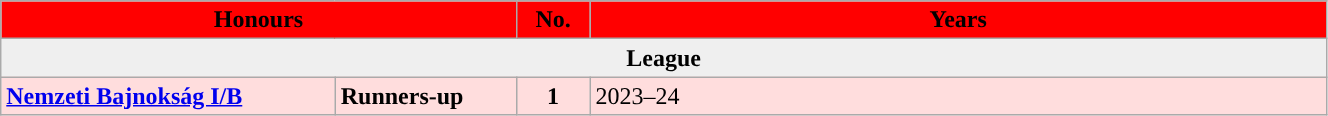<table class="wikitable" width=70%>
<tr>
<th width=35% colspan=2 style="background:#FF0000"><span>Honours</span></th>
<th width=5% style="background:#FF0000"><span>No.</span></th>
<th width=50% style="background:#FF0000"><span>Years</span></th>
</tr>
<tr>
<th colspan="6" style="background:#efefef;"><strong>League</strong></th>
</tr>
<tr style="background:#fdd;">
<td><strong><a href='#'>Nemzeti Bajnokság I/B</a></strong></td>
<td><strong>Runners-up</strong></td>
<td align=center><strong>1</strong></td>
<td>2023–24</td>
</tr>
</table>
